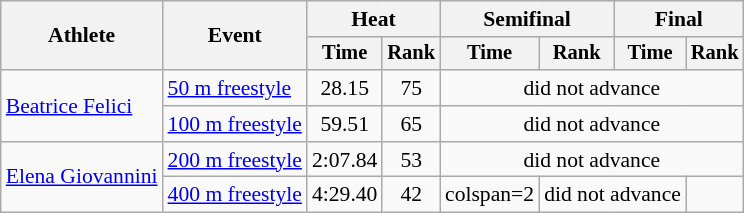<table class=wikitable style="font-size:90%">
<tr>
<th rowspan="2">Athlete</th>
<th rowspan="2">Event</th>
<th colspan="2">Heat</th>
<th colspan="2">Semifinal</th>
<th colspan="2">Final</th>
</tr>
<tr style="font-size:95%">
<th>Time</th>
<th>Rank</th>
<th>Time</th>
<th>Rank</th>
<th>Time</th>
<th>Rank</th>
</tr>
<tr align=center>
<td align=left rowspan=2><a href='#'>Beatrice Felici</a></td>
<td align=left><a href='#'>50 m freestyle</a></td>
<td>28.15</td>
<td>75</td>
<td colspan=4>did not advance</td>
</tr>
<tr align=center>
<td align=left><a href='#'>100 m freestyle</a></td>
<td>59.51</td>
<td>65</td>
<td colspan=4>did not advance</td>
</tr>
<tr align=center>
<td align=left rowspan=2><a href='#'>Elena Giovannini</a></td>
<td align=left><a href='#'>200 m freestyle</a></td>
<td>2:07.84</td>
<td>53</td>
<td colspan=4>did not advance</td>
</tr>
<tr align=center>
<td align=left><a href='#'>400 m freestyle</a></td>
<td>4:29.40</td>
<td>42</td>
<td>colspan=2 </td>
<td colspan=2>did not advance</td>
</tr>
</table>
